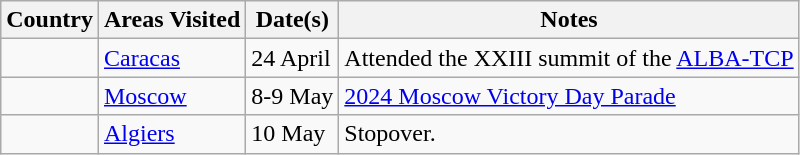<table class="wikitable">
<tr>
<th>Country</th>
<th>Areas Visited</th>
<th>Date(s)</th>
<th>Notes</th>
</tr>
<tr>
<td></td>
<td><a href='#'>Caracas</a></td>
<td>24 April</td>
<td>Attended the XXIII summit of the <a href='#'>ALBA-TCP</a></td>
</tr>
<tr>
<td></td>
<td><a href='#'>Moscow</a></td>
<td>8-9 May</td>
<td><a href='#'>2024 Moscow Victory Day Parade</a></td>
</tr>
<tr>
<td></td>
<td><a href='#'>Algiers</a></td>
<td>10 May</td>
<td>Stopover.</td>
</tr>
</table>
